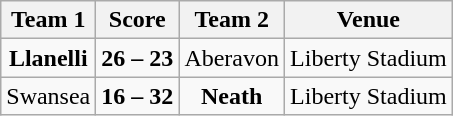<table class="wikitable" style="text-align: center">
<tr>
<th>Team 1</th>
<th>Score</th>
<th>Team 2</th>
<th>Venue</th>
</tr>
<tr>
<td><strong>Llanelli</strong></td>
<td><strong>26 – 23</strong></td>
<td>Aberavon</td>
<td>Liberty Stadium</td>
</tr>
<tr>
<td>Swansea</td>
<td><strong>16 – 32</strong></td>
<td><strong>Neath</strong></td>
<td>Liberty Stadium</td>
</tr>
</table>
